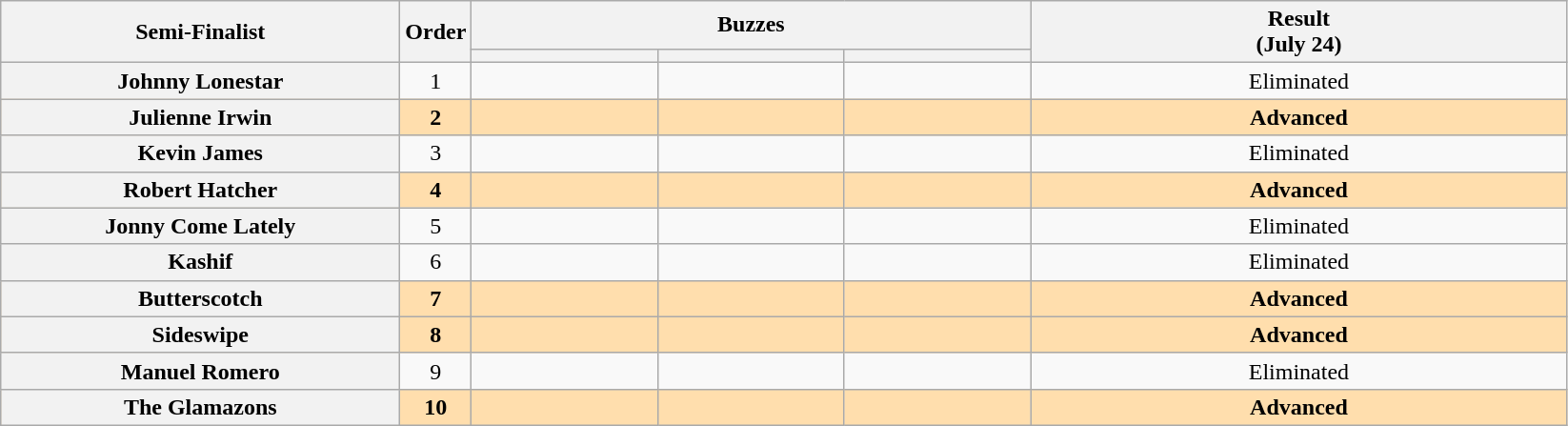<table class="wikitable plainrowheaders sortable" style="text-align:center;">
<tr>
<th scope="col" rowspan="2" class="unsortable" style="width:17em;">Semi-Finalist</th>
<th scope="col" rowspan="2" style="width:1em;">Order</th>
<th scope="col" colspan="3" class="unsortable" style="width:24em;">Buzzes</th>
<th scope="col" rowspan="2" style="width:23em;">Result <br> (July 24)</th>
</tr>
<tr>
<th scope="col" class="unsortable" style="width:6em;"></th>
<th scope="col" class="unsortable" style="width:6em;"></th>
<th scope="col" class="unsortable" style="width:6em;"></th>
</tr>
<tr>
<th scope="row">Johnny Lonestar</th>
<td>1</td>
<td style="text-align:center;"></td>
<td style="text-align:center;"></td>
<td style="text-align:center;"></td>
<td>Eliminated</td>
</tr>
<tr bgcolor=NavajoWhite>
<th scope="row"><strong>Julienne Irwin</strong></th>
<td><strong>2</strong></td>
<td style="text-align:center;"></td>
<td style="text-align:center;"></td>
<td style="text-align:center;"></td>
<td><strong>Advanced</strong></td>
</tr>
<tr>
<th scope="row">Kevin James</th>
<td>3</td>
<td style="text-align:center;"></td>
<td style="text-align:center;"></td>
<td style="text-align:center;"></td>
<td>Eliminated</td>
</tr>
<tr bgcolor=NavajoWhite>
<th scope="row"><strong>Robert Hatcher</strong></th>
<td><strong>4</strong></td>
<td style="text-align:center;"></td>
<td style="text-align:center;"></td>
<td style="text-align:center;"></td>
<td><strong>Advanced</strong></td>
</tr>
<tr>
<th scope="row">Jonny Come Lately</th>
<td>5</td>
<td style="text-align:center;"></td>
<td style="text-align:center;"></td>
<td style="text-align:center;"></td>
<td>Eliminated</td>
</tr>
<tr>
<th scope="row">Kashif</th>
<td>6</td>
<td style="text-align:center;"></td>
<td style="text-align:center;"></td>
<td style="text-align:center;"></td>
<td>Eliminated</td>
</tr>
<tr bgcolor=NavajoWhite>
<th scope="row"><strong>Butterscotch</strong></th>
<td><strong>7</strong></td>
<td style="text-align:center;"></td>
<td style="text-align:center;"></td>
<td style="text-align:center;"></td>
<td><strong>Advanced</strong></td>
</tr>
<tr bgcolor=NavajoWhite>
<th scope="row"><strong>Sideswipe</strong></th>
<td><strong>8</strong></td>
<td style="text-align:center;"></td>
<td style="text-align:center;"></td>
<td style="text-align:center;"></td>
<td><strong>Advanced</strong></td>
</tr>
<tr>
<th scope="row">Manuel Romero</th>
<td>9</td>
<td style="text-align:center;"></td>
<td style="text-align:center;"></td>
<td style="text-align:center;"></td>
<td>Eliminated</td>
</tr>
<tr bgcolor=NavajoWhite>
<th scope="row"><strong>The Glamazons</strong></th>
<td><strong>10</strong></td>
<td style="text-align:center;"></td>
<td style="text-align:center;"></td>
<td style="text-align:center;"></td>
<td><strong>Advanced</strong></td>
</tr>
</table>
